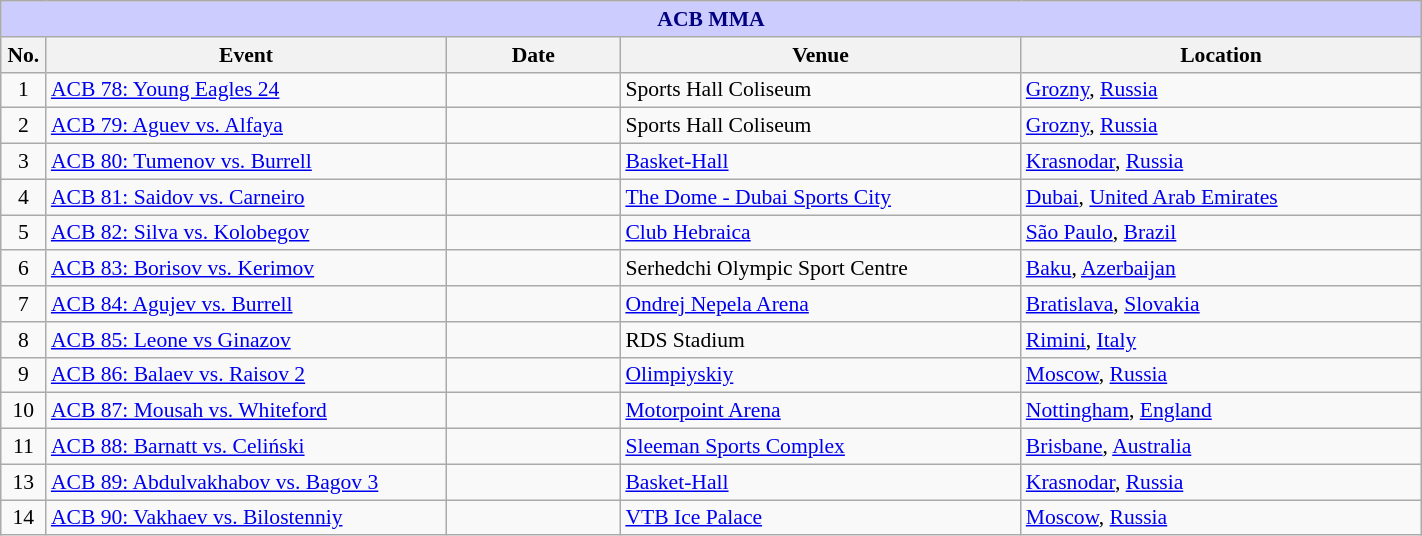<table class="wikitable" style="width:75%; font-size:90%;">
<tr>
<th colspan="8" style="background-color: #ccf; color: #000080; text-align: center;"><strong>ACB MMA</strong></th>
</tr>
<tr>
<th style= width:1%;">No.</th>
<th style= width:23%;">Event</th>
<th style= width:10%;">Date</th>
<th style= width:23%;">Venue</th>
<th style= width:23%;">Location</th>
</tr>
<tr>
<td align=center>1</td>
<td><a href='#'>ACB 78: Young Eagles 24</a></td>
<td></td>
<td>Sports Hall Coliseum</td>
<td> <a href='#'>Grozny</a>, <a href='#'>Russia</a></td>
</tr>
<tr>
<td align=center>2</td>
<td><a href='#'>ACB 79: Aguev vs. Alfaya</a></td>
<td></td>
<td>Sports Hall Coliseum</td>
<td> <a href='#'>Grozny</a>, <a href='#'>Russia</a></td>
</tr>
<tr>
<td align=center>3</td>
<td><a href='#'>ACB 80: Tumenov vs. Burrell</a></td>
<td></td>
<td><a href='#'>Basket-Hall</a></td>
<td> <a href='#'>Krasnodar</a>, <a href='#'>Russia</a></td>
</tr>
<tr>
<td align=center>4</td>
<td><a href='#'>ACB 81: Saidov vs. Carneiro</a></td>
<td></td>
<td><a href='#'>The Dome - Dubai Sports City</a></td>
<td> <a href='#'>Dubai</a>, <a href='#'>United Arab Emirates</a></td>
</tr>
<tr>
<td align=center>5</td>
<td><a href='#'>ACB 82: Silva vs. Kolobegov</a></td>
<td></td>
<td><a href='#'>Club Hebraica</a></td>
<td> <a href='#'>São Paulo</a>, <a href='#'>Brazil</a></td>
</tr>
<tr>
<td align=center>6</td>
<td><a href='#'>ACB 83: Borisov vs. Kerimov</a></td>
<td></td>
<td>Serhedchi Olympic Sport Centre</td>
<td> <a href='#'>Baku</a>, <a href='#'>Azerbaijan</a></td>
</tr>
<tr>
<td align=center>7</td>
<td><a href='#'>ACB 84: Agujev vs. Burrell</a></td>
<td></td>
<td><a href='#'>Ondrej Nepela Arena</a></td>
<td> <a href='#'>Bratislava</a>, <a href='#'>Slovakia</a></td>
</tr>
<tr>
<td align=center>8</td>
<td><a href='#'>ACB 85: Leone vs Ginazov</a></td>
<td></td>
<td>RDS Stadium</td>
<td> <a href='#'>Rimini</a>, <a href='#'>Italy</a></td>
</tr>
<tr>
<td align=center>9</td>
<td><a href='#'>ACB 86: Balaev vs. Raisov 2</a></td>
<td></td>
<td><a href='#'>Olimpiyskiy</a></td>
<td> <a href='#'>Moscow</a>, <a href='#'>Russia</a></td>
</tr>
<tr>
<td align=center>10</td>
<td><a href='#'>ACB 87: Mousah vs. Whiteford</a></td>
<td></td>
<td><a href='#'>Motorpoint Arena</a></td>
<td> <a href='#'>Nottingham</a>, <a href='#'>England</a></td>
</tr>
<tr>
<td align=center>11</td>
<td><a href='#'>ACB 88: Barnatt vs. Celiński</a></td>
<td></td>
<td><a href='#'>Sleeman Sports Complex</a></td>
<td> <a href='#'>Brisbane</a>, <a href='#'>Australia</a></td>
</tr>
<tr>
<td align=center>13</td>
<td><a href='#'>ACB 89: Abdulvakhabov vs. Bagov 3</a></td>
<td></td>
<td><a href='#'>Basket-Hall</a></td>
<td> <a href='#'>Krasnodar</a>, <a href='#'>Russia</a></td>
</tr>
<tr>
<td align=center>14</td>
<td><a href='#'>ACB 90: Vakhaev vs. Bilostenniy</a></td>
<td></td>
<td><a href='#'>VTB Ice Palace</a></td>
<td> <a href='#'>Moscow</a>, <a href='#'>Russia</a></td>
</tr>
</table>
